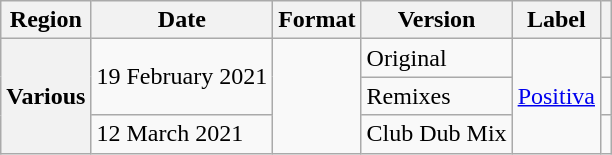<table class="wikitable plainrowheaders">
<tr>
<th scope="col">Region</th>
<th scope="col">Date</th>
<th scope="col">Format</th>
<th scope="col">Version</th>
<th scope="col">Label</th>
<th scope="col"></th>
</tr>
<tr>
<th scope="row" rowspan="3">Various</th>
<td rowspan="2">19 February 2021</td>
<td rowspan="3"></td>
<td>Original</td>
<td rowspan="3"><a href='#'>Positiva</a></td>
<td align="center"></td>
</tr>
<tr>
<td>Remixes</td>
<td align="center"></td>
</tr>
<tr>
<td>12 March 2021</td>
<td>Club Dub Mix</td>
<td align="center"></td>
</tr>
</table>
